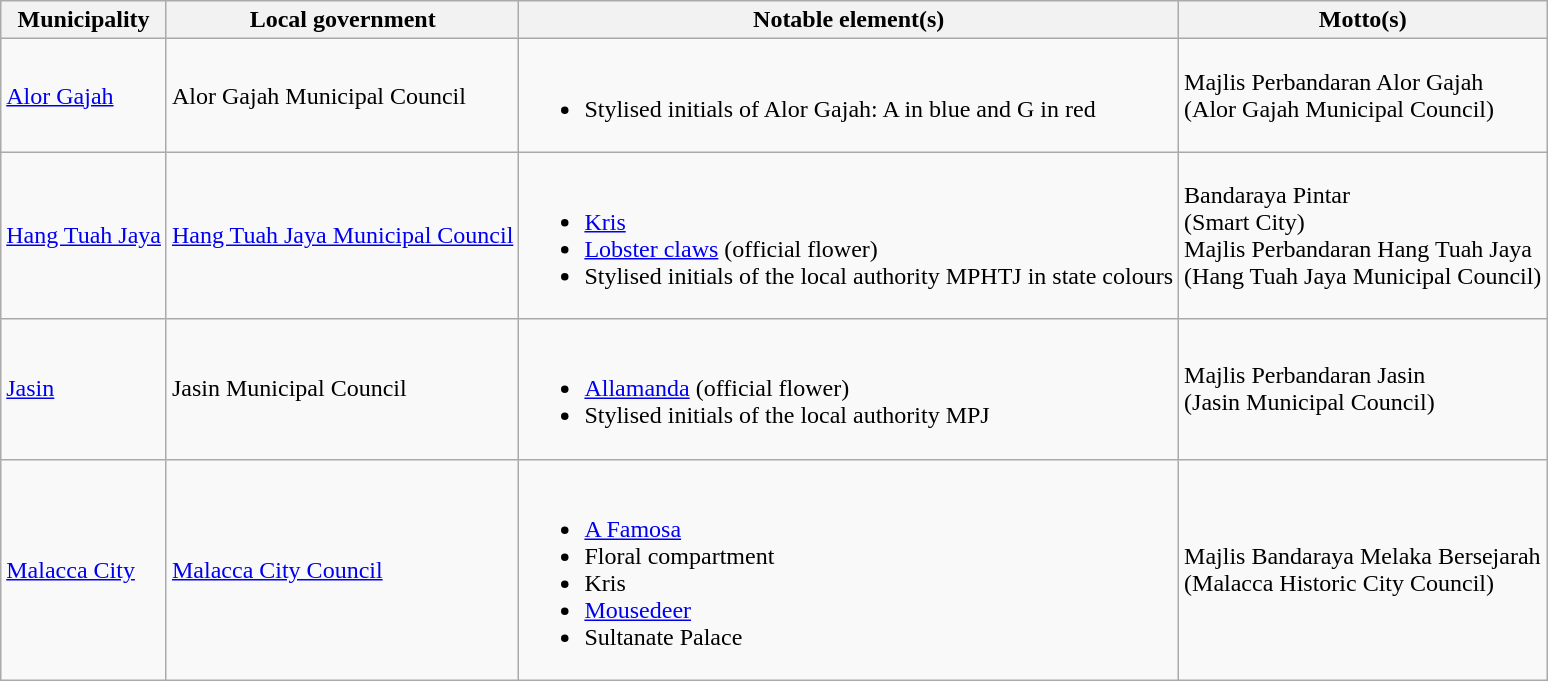<table class=wikitable>
<tr>
<th>Municipality</th>
<th>Local government</th>
<th>Notable element(s)</th>
<th>Motto(s)</th>
</tr>
<tr>
<td><a href='#'>Alor Gajah</a></td>
<td>Alor Gajah Municipal Council</td>
<td><br><ul><li>Stylised initials of Alor Gajah: A in blue and G in red</li></ul></td>
<td>Majlis Perbandaran Alor Gajah<br>(Alor Gajah Municipal Council)</td>
</tr>
<tr>
<td><a href='#'>Hang Tuah Jaya</a></td>
<td><a href='#'>Hang Tuah Jaya Municipal Council</a></td>
<td><br><ul><li><a href='#'>Kris</a></li><li><a href='#'>Lobster claws</a> (official flower)</li><li>Stylised initials of the local authority MPHTJ in state colours</li></ul></td>
<td>Bandaraya Pintar<br>(Smart City)<br>Majlis Perbandaran Hang Tuah Jaya<br>(Hang Tuah Jaya Municipal Council)</td>
</tr>
<tr>
<td><a href='#'>Jasin</a></td>
<td>Jasin Municipal Council</td>
<td><br><ul><li><a href='#'>Allamanda</a> (official flower)</li><li>Stylised initials of the local authority MPJ</li></ul></td>
<td>Majlis Perbandaran Jasin<br>(Jasin Municipal Council)</td>
</tr>
<tr>
<td><a href='#'>Malacca City</a></td>
<td><a href='#'>Malacca City Council</a></td>
<td><br><ul><li><a href='#'>A Famosa</a></li><li>Floral compartment</li><li>Kris</li><li><a href='#'>Mousedeer</a></li><li>Sultanate Palace</li></ul></td>
<td>Majlis Bandaraya Melaka Bersejarah<br>(Malacca Historic City Council)</td>
</tr>
</table>
